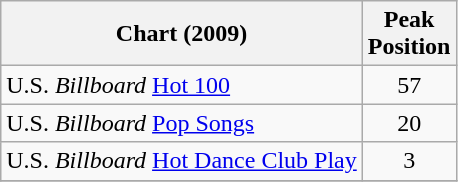<table class="wikitable">
<tr>
<th valign="center">Chart (2009) </th>
<th>Peak<br>Position</th>
</tr>
<tr>
<td align="left">U.S. <em>Billboard</em> <a href='#'>Hot 100</a></td>
<td align="center">57</td>
</tr>
<tr>
<td align="left">U.S. <em>Billboard</em> <a href='#'>Pop Songs</a></td>
<td align="center">20</td>
</tr>
<tr>
<td align="left">U.S. <em>Billboard</em> <a href='#'>Hot Dance Club Play</a></td>
<td align="center">3</td>
</tr>
<tr>
</tr>
</table>
